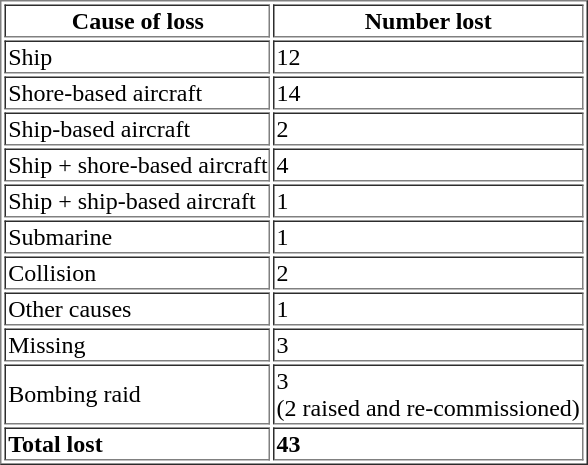<table border="1" style="margin: 1em auto;">
<tr>
<th>Cause of loss</th>
<th>Number lost</th>
</tr>
<tr>
<td>Ship</td>
<td>12</td>
</tr>
<tr>
<td>Shore-based aircraft</td>
<td>14</td>
</tr>
<tr>
<td>Ship-based aircraft</td>
<td>2</td>
</tr>
<tr>
<td>Ship + shore-based aircraft</td>
<td>4</td>
</tr>
<tr>
<td>Ship + ship-based aircraft</td>
<td>1</td>
</tr>
<tr>
<td>Submarine</td>
<td>1</td>
</tr>
<tr>
<td>Collision</td>
<td>2</td>
</tr>
<tr>
<td>Other causes</td>
<td>1</td>
</tr>
<tr>
<td>Missing</td>
<td>3</td>
</tr>
<tr>
<td>Bombing raid</td>
<td>3 <br>(2 raised and re-commissioned)</td>
</tr>
<tr>
<td><strong>Total lost</strong></td>
<td><strong>43</strong></td>
</tr>
</table>
